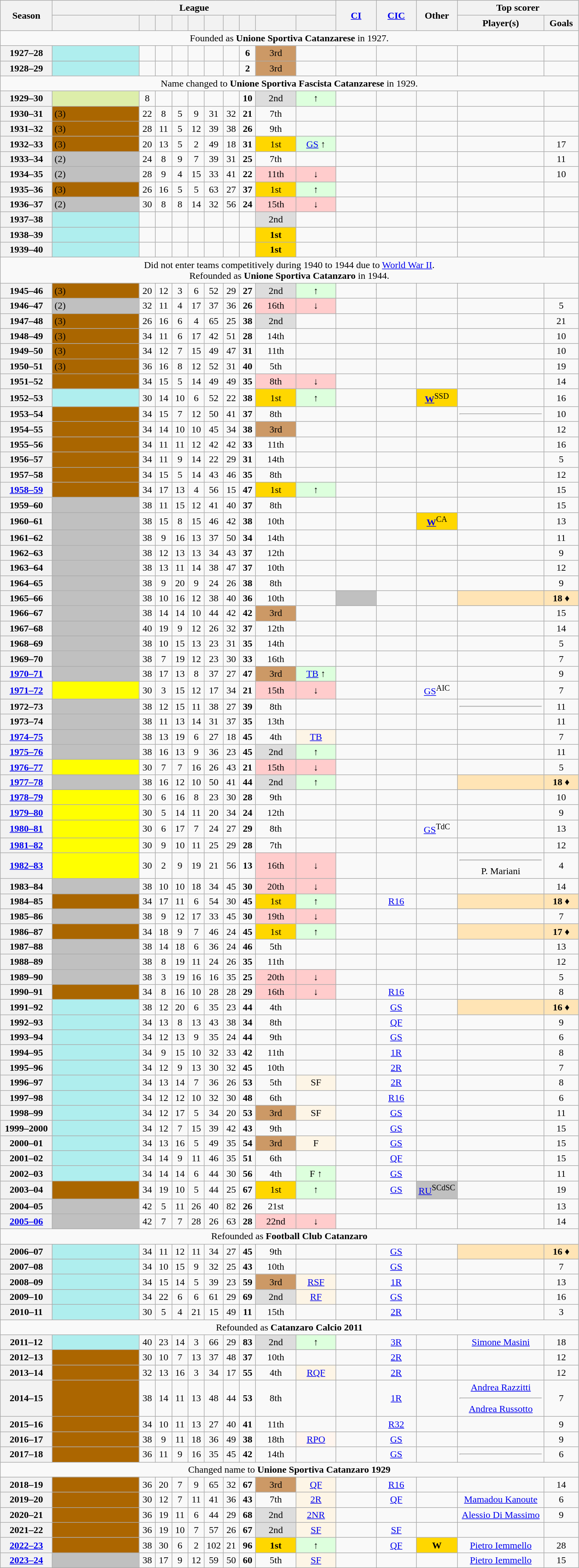<table class="wikitable sortable" style="text-align:center; font-size:100%; width:">
<tr>
<th rowspan=2; width="80px">Season</th>
<th colspan=10>League</th>
<th rowspan=2; width="60px"><a href='#'>CI</a></th>
<th rowspan=2; width="60px"><a href='#'>CIC</a></th>
<th rowspan=2; width="60px">Other</th>
<th colspan=2>Top scorer</th>
</tr>
<tr>
<th width=15%></th>
<th width="20px"></th>
<th width="20px"></th>
<th width="20px"></th>
<th width="20px"></th>
<th width="20px"></th>
<th width="20px"></th>
<th width="20px"></th>
<th width="60px"></th>
<th width="60px"></th>
<th width=15%>Player(s)</th>
<th width="50px">Goals</th>
</tr>
<tr>
<td colspan=17>Founded as <strong>Unione Sportiva Catanzarese</strong> in 1927.</td>
</tr>
<tr>
<th>1927–28</th>
<td style=text-align:left; bgcolor=#AFEEEE></td>
<td></td>
<td></td>
<td></td>
<td></td>
<td></td>
<td></td>
<td><strong>6</strong></td>
<td bgcolor=#CC9966>3rd</td>
<td></td>
<td></td>
<td></td>
<td></td>
<td></td>
<td></td>
</tr>
<tr>
<th>1928–29</th>
<td style=text-align:left; bgcolor=#AFEEEE></td>
<td></td>
<td></td>
<td></td>
<td></td>
<td></td>
<td></td>
<td><strong>2</strong></td>
<td bgcolor=#CC9966>3rd</td>
<td></td>
<td></td>
<td></td>
<td></td>
<td></td>
<td></td>
</tr>
<tr>
<td colspan=16>Name changed to <strong>Unione Sportiva Fascista Catanzarese</strong> in 1929.</td>
</tr>
<tr>
<th>1929–30</th>
<td style=text-align:left; bgcolor=#DEA></td>
<td>8</td>
<td></td>
<td></td>
<td></td>
<td></td>
<td></td>
<td><strong>10</strong></td>
<td bgcolor=#DDD>2nd</td>
<td bgcolor=#DFD> ↑</td>
<td></td>
<td></td>
<td></td>
<td></td>
<td></td>
</tr>
<tr>
<th>1930–31</th>
<td style=text-align:left; bgcolor=#aa6600> (3)</td>
<td>22</td>
<td>8</td>
<td>5</td>
<td>9</td>
<td>31</td>
<td>32</td>
<td><strong>21</strong></td>
<td>7th</td>
<td></td>
<td></td>
<td></td>
<td></td>
<td></td>
<td></td>
</tr>
<tr>
<th>1931–32</th>
<td style=text-align:left; bgcolor=#aa6600> (3)</td>
<td>28</td>
<td>11</td>
<td>5</td>
<td>12</td>
<td>39</td>
<td>38</td>
<td><strong>26</strong></td>
<td>9th</td>
<td></td>
<td></td>
<td></td>
<td></td>
<td></td>
<td></td>
</tr>
<tr>
<th>1932–33</th>
<td style=text-align:left; bgcolor=#aa6600> (3)</td>
<td>20</td>
<td>13</td>
<td>5</td>
<td>2</td>
<td>49</td>
<td>18</td>
<td><strong>31</strong></td>
<td bgcolor=gold>1st</td>
<td bgcolor=#DFD><a href='#'>GS</a> ↑</td>
<td></td>
<td></td>
<td></td>
<td></td>
<td>17</td>
</tr>
<tr>
<th>1933–34</th>
<td style=text-align:left; bgcolor=silver> (2)</td>
<td>24</td>
<td>8</td>
<td>9</td>
<td>7</td>
<td>39</td>
<td>31</td>
<td><strong>25</strong></td>
<td>7th</td>
<td></td>
<td></td>
<td></td>
<td></td>
<td></td>
<td>11</td>
</tr>
<tr>
<th>1934–35</th>
<td style=text-align:left; bgcolor=silver> (2)</td>
<td>28</td>
<td>9</td>
<td>4</td>
<td>15</td>
<td>33</td>
<td>41</td>
<td><strong>22</strong></td>
<td bgcolor=#FCC>11th</td>
<td bgcolor=#FCC> ↓</td>
<td></td>
<td></td>
<td></td>
<td></td>
<td>10</td>
</tr>
<tr>
<th>1935–36</th>
<td style=text-align:left; bgcolor=#aa6600> (3)</td>
<td>26</td>
<td>16</td>
<td>5</td>
<td>5</td>
<td>63</td>
<td>27</td>
<td><strong>37</strong></td>
<td bgcolor=gold>1st</td>
<td bgcolor=#DFD> ↑</td>
<td></td>
<td></td>
<td></td>
<td></td>
<td></td>
</tr>
<tr>
<th>1936–37</th>
<td style=text-align:left; bgcolor=silver> (2)</td>
<td>30</td>
<td>8</td>
<td>8</td>
<td>14</td>
<td>32</td>
<td>56</td>
<td><strong>24</strong></td>
<td bgcolor=#FCC>15th</td>
<td bgcolor=#FCC> ↓</td>
<td></td>
<td></td>
<td></td>
<td></td>
<td></td>
</tr>
<tr>
<th>1937–38</th>
<td style=text-align:left; bgcolor=#AFEEEE></td>
<td></td>
<td></td>
<td></td>
<td></td>
<td></td>
<td></td>
<td><strong> </strong></td>
<td bgcolor=#DDD>2nd</td>
<td></td>
<td></td>
<td></td>
<td></td>
<td></td>
<td></td>
</tr>
<tr>
<th>1938–39</th>
<td style=text-align:left; bgcolor=#AFEEEE></td>
<td></td>
<td></td>
<td></td>
<td></td>
<td></td>
<td></td>
<td><strong> </strong></td>
<td bgcolor=gold><strong>1st</strong></td>
<td></td>
<td><a href='#'></a></td>
<td></td>
<td></td>
<td></td>
<td></td>
</tr>
<tr>
<th>1939–40</th>
<td style=text-align:left; bgcolor=#AFEEEE></td>
<td></td>
<td></td>
<td></td>
<td></td>
<td></td>
<td></td>
<td><strong> </strong></td>
<td bgcolor=gold><strong>1st</strong></td>
<td></td>
<td><a href='#'></a></td>
<td></td>
<td></td>
<td></td>
<td></td>
</tr>
<tr>
<td colspan=16>Did not enter teams competitively during 1940 to 1944 due to <a href='#'>World War II</a>. <br> Refounded as <strong>Unione Sportiva Catanzaro</strong> in 1944.</td>
</tr>
<tr>
<th>1945–46</th>
<td style=text-align:left; bgcolor=#aa6600> (3)</td>
<td>20</td>
<td>12</td>
<td>3</td>
<td>6</td>
<td>52</td>
<td>29</td>
<td><strong>27</strong></td>
<td bgcolor=#DDD>2nd</td>
<td bgcolor=#DFD> ↑</td>
<td></td>
<td></td>
<td></td>
<td></td>
<td></td>
</tr>
<tr>
<th>1946–47</th>
<td style=text-align:left; bgcolor=silver> (2)</td>
<td>32</td>
<td>11</td>
<td>4</td>
<td>17</td>
<td>37</td>
<td>36</td>
<td><strong>26</strong></td>
<td bgcolor=#FCC>16th</td>
<td bgcolor=#FCC> ↓</td>
<td></td>
<td></td>
<td></td>
<td></td>
<td>5</td>
</tr>
<tr>
<th>1947–48</th>
<td style=text-align:left; bgcolor=#aa6600> (3)</td>
<td>26</td>
<td>16</td>
<td>6</td>
<td>4</td>
<td>65</td>
<td>25</td>
<td><strong>38</strong></td>
<td bgcolor=#DDD>2nd</td>
<td></td>
<td></td>
<td></td>
<td></td>
<td></td>
<td>21</td>
</tr>
<tr>
<th>1948–49</th>
<td style=text-align:left; bgcolor=#aa6600> (3)</td>
<td>34</td>
<td>11</td>
<td>6</td>
<td>17</td>
<td>42</td>
<td>51</td>
<td><strong>28</strong></td>
<td>14th</td>
<td></td>
<td></td>
<td></td>
<td></td>
<td></td>
<td>10</td>
</tr>
<tr>
<th>1949–50</th>
<td style=text-align:left; bgcolor=#aa6600> (3)</td>
<td>34</td>
<td>12</td>
<td>7</td>
<td>15</td>
<td>49</td>
<td>47</td>
<td><strong>31</strong></td>
<td>11th</td>
<td></td>
<td></td>
<td></td>
<td></td>
<td></td>
<td>10</td>
</tr>
<tr>
<th>1950–51</th>
<td style=text-align:left; bgcolor=#aa6600> (3)</td>
<td>36</td>
<td>16</td>
<td>8</td>
<td>12</td>
<td>52</td>
<td>31</td>
<td><strong>40</strong></td>
<td>5th</td>
<td></td>
<td></td>
<td></td>
<td></td>
<td></td>
<td>19</td>
</tr>
<tr>
<th>1951–52</th>
<td style=text-align:left; bgcolor=#aa6600></td>
<td>34</td>
<td>15</td>
<td>5</td>
<td>14</td>
<td>49</td>
<td>49</td>
<td><strong>35</strong></td>
<td bgcolor=#FCC>8th</td>
<td bgcolor=#FCC> ↓</td>
<td></td>
<td></td>
<td></td>
<td></td>
<td>14</td>
</tr>
<tr>
<th>1952–53</th>
<td style=text-align:left; bgcolor=#AFEEEE></td>
<td>30</td>
<td>14</td>
<td>10</td>
<td>6</td>
<td>52</td>
<td>22</td>
<td><strong>38</strong></td>
<td bgcolor=gold>1st</td>
<td bgcolor=#DFD> ↑</td>
<td></td>
<td></td>
<td bgcolor="gold"><strong><a href='#'>W</a></strong><sup>SSD</sup></td>
<td></td>
<td>16</td>
</tr>
<tr>
<th>1953–54</th>
<td style=text-align:left; bgcolor=#aa6600></td>
<td>34</td>
<td>15</td>
<td>7</td>
<td>12</td>
<td>50</td>
<td>41</td>
<td><strong>37</strong></td>
<td>8th</td>
<td></td>
<td></td>
<td></td>
<td></td>
<td><div><hr></div></td>
<td>10</td>
</tr>
<tr>
<th>1954–55</th>
<td style=text-align:left; bgcolor=#aa6600></td>
<td>34</td>
<td>14</td>
<td>10</td>
<td>10</td>
<td>45</td>
<td>34</td>
<td><strong>38</strong></td>
<td bgcolor=#CC9966>3rd</td>
<td></td>
<td></td>
<td></td>
<td></td>
<td></td>
<td>12</td>
</tr>
<tr>
<th>1955–56</th>
<td style=text-align:left; bgcolor=#aa6600></td>
<td>34</td>
<td>11</td>
<td>11</td>
<td>12</td>
<td>42</td>
<td>42</td>
<td><strong>33</strong></td>
<td>11th</td>
<td></td>
<td></td>
<td></td>
<td></td>
<td></td>
<td>16</td>
</tr>
<tr>
<th>1956–57</th>
<td style=text-align:left; bgcolor=#aa6600></td>
<td>34</td>
<td>11</td>
<td>9</td>
<td>14</td>
<td>22</td>
<td>29</td>
<td><strong>31</strong></td>
<td>14th</td>
<td></td>
<td></td>
<td></td>
<td></td>
<td></td>
<td>5</td>
</tr>
<tr>
<th>1957–58</th>
<td style=text-align:left; bgcolor=#aa6600></td>
<td>34</td>
<td>15</td>
<td>5</td>
<td>14</td>
<td>43</td>
<td>46</td>
<td><strong>35</strong></td>
<td>8th</td>
<td></td>
<td><a href='#'></a></td>
<td></td>
<td></td>
<td></td>
<td>12</td>
</tr>
<tr>
<th><a href='#'>1958–59</a></th>
<td style=text-align:left; bgcolor=#aa6600></td>
<td>34</td>
<td>17</td>
<td>13</td>
<td>4</td>
<td>56</td>
<td>15</td>
<td><strong>47</strong></td>
<td bgcolor=gold>1st</td>
<td bgcolor=#DFD> ↑</td>
<td></td>
<td></td>
<td></td>
<td></td>
<td>15</td>
</tr>
<tr>
<th>1959–60</th>
<td style=text-align:left; bgcolor=silver></td>
<td>38</td>
<td>11</td>
<td>15</td>
<td>12</td>
<td>41</td>
<td>40</td>
<td><strong>37</strong></td>
<td>8th</td>
<td></td>
<td></td>
<td></td>
<td></td>
<td></td>
<td>15</td>
</tr>
<tr>
<th>1960–61</th>
<td style=text-align:left; bgcolor=silver></td>
<td>38</td>
<td>15</td>
<td>8</td>
<td>15</td>
<td>46</td>
<td>42</td>
<td><strong>38</strong></td>
<td>10th</td>
<td></td>
<td></td>
<td></td>
<td bgcolor=gold><strong><a href='#'>W</a></strong><sup>CA</sup></td>
<td></td>
<td>13</td>
</tr>
<tr>
<th>1961–62</th>
<td style=text-align:left; bgcolor=silver></td>
<td>38</td>
<td>9</td>
<td>16</td>
<td>13</td>
<td>37</td>
<td>50</td>
<td><strong>34</strong></td>
<td>14th</td>
<td></td>
<td></td>
<td></td>
<td></td>
<td></td>
<td>11</td>
</tr>
<tr>
<th>1962–63</th>
<td style=text-align:left; bgcolor=silver></td>
<td>38</td>
<td>12</td>
<td>13</td>
<td>13</td>
<td>34</td>
<td>43</td>
<td><strong>37</strong></td>
<td>12th</td>
<td></td>
<td></td>
<td></td>
<td></td>
<td></td>
<td>9</td>
</tr>
<tr>
<th>1963–64</th>
<td style=text-align:left; bgcolor=silver></td>
<td>38</td>
<td>13</td>
<td>11</td>
<td>14</td>
<td>38</td>
<td>47</td>
<td><strong>37</strong></td>
<td>10th</td>
<td></td>
<td></td>
<td></td>
<td></td>
<td></td>
<td>12</td>
</tr>
<tr>
<th>1964–65</th>
<td style=text-align:left; bgcolor=silver></td>
<td>38</td>
<td>9</td>
<td>20</td>
<td>9</td>
<td>24</td>
<td>26</td>
<td><strong>38</strong></td>
<td>8th</td>
<td></td>
<td></td>
<td></td>
<td></td>
<td></td>
<td>9</td>
</tr>
<tr>
<th>1965–66</th>
<td style=text-align:left; bgcolor=silver></td>
<td>38</td>
<td>10</td>
<td>16</td>
<td>12</td>
<td>38</td>
<td>40</td>
<td><strong>36</strong></td>
<td>10th</td>
<td></td>
<td bgcolor=silver></td>
<td></td>
<td></td>
<td bgcolor="#FFE4B5"><strong></strong></td>
<td bgcolor="#FFE4B5"><strong>18 ♦ </strong></td>
</tr>
<tr>
<th>1966–67</th>
<td style=text-align:left; bgcolor=silver></td>
<td>38</td>
<td>14</td>
<td>14</td>
<td>10</td>
<td>44</td>
<td>42</td>
<td><strong>42</strong></td>
<td bgcolor=#CC9966>3rd</td>
<td></td>
<td></td>
<td></td>
<td></td>
<td></td>
<td>15</td>
</tr>
<tr>
<th>1967–68</th>
<td style=text-align:left; bgcolor=silver></td>
<td>40</td>
<td>19</td>
<td>9</td>
<td>12</td>
<td>26</td>
<td>32</td>
<td><strong>37</strong></td>
<td>12th</td>
<td></td>
<td></td>
<td></td>
<td></td>
<td></td>
<td>14</td>
</tr>
<tr>
<th>1968–69</th>
<td style=text-align:left; bgcolor=silver></td>
<td>38</td>
<td>10</td>
<td>15</td>
<td>13</td>
<td>23</td>
<td>31</td>
<td><strong>35</strong></td>
<td>14th</td>
<td></td>
<td></td>
<td></td>
<td></td>
<td></td>
<td>5</td>
</tr>
<tr>
<th>1969–70</th>
<td style=text-align:left; bgcolor=silver></td>
<td>38</td>
<td>7</td>
<td>19</td>
<td>12</td>
<td>23</td>
<td>30</td>
<td><strong>33</strong></td>
<td>16th</td>
<td></td>
<td></td>
<td></td>
<td></td>
<td></td>
<td>7</td>
</tr>
<tr>
<th><a href='#'>1970–71</a></th>
<td style=text-align:left; bgcolor=silver></td>
<td>38</td>
<td>17</td>
<td>13</td>
<td>8</td>
<td>37</td>
<td>27</td>
<td><strong>47</strong></td>
<td bgcolor=#CC9966>3rd</td>
<td bgcolor=#DFD><a href='#'>TB</a> ↑</td>
<td></td>
<td></td>
<td></td>
<td></td>
<td>9</td>
</tr>
<tr>
<th><a href='#'>1971–72</a></th>
<td style=text-align:left; bgcolor=#ffff00></td>
<td>30</td>
<td>3</td>
<td>15</td>
<td>12</td>
<td>17</td>
<td>34</td>
<td><strong>21</strong></td>
<td bgcolor=#FCC>15th</td>
<td bgcolor=#FCC> ↓</td>
<td></td>
<td></td>
<td><a href='#'>GS</a><sup>AIC</sup></td>
<td></td>
<td>7</td>
</tr>
<tr>
<th>1972–73</th>
<td style=text-align:left; bgcolor=silver></td>
<td>38</td>
<td>12</td>
<td>15</td>
<td>11</td>
<td>38</td>
<td>27</td>
<td><strong>39</strong></td>
<td>8th</td>
<td></td>
<td></td>
<td></td>
<td></td>
<td><hr><div></div></td>
<td>11</td>
</tr>
<tr>
<th>1973–74</th>
<td style=text-align:left; bgcolor=silver></td>
<td>38</td>
<td>11</td>
<td>13</td>
<td>14</td>
<td>31</td>
<td>37</td>
<td><strong>35</strong></td>
<td>13th</td>
<td></td>
<td></td>
<td></td>
<td></td>
<td></td>
<td>11</td>
</tr>
<tr>
<th><a href='#'>1974–75</a></th>
<td style=text-align:left; bgcolor=silver></td>
<td>38</td>
<td>13</td>
<td>19</td>
<td>6</td>
<td>27</td>
<td>18</td>
<td><strong>45</strong></td>
<td>4th</td>
<td bgcolor=oldlace><a href='#'>TB</a></td>
<td></td>
<td></td>
<td></td>
<td></td>
<td>7</td>
</tr>
<tr>
<th><a href='#'>1975–76</a></th>
<td style=text-align:left; bgcolor=silver></td>
<td>38</td>
<td>16</td>
<td>13</td>
<td>9</td>
<td>36</td>
<td>23</td>
<td><strong>45</strong></td>
<td bgcolor=#DDD>2nd</td>
<td bgcolor=#DFD> ↑</td>
<td></td>
<td></td>
<td></td>
<td></td>
<td>11</td>
</tr>
<tr>
<th><a href='#'>1976–77</a></th>
<td style=text-align:left; bgcolor=#ffff00></td>
<td>30</td>
<td>7</td>
<td>7</td>
<td>16</td>
<td>26</td>
<td>43</td>
<td><strong>21</strong></td>
<td bgcolor=#FCC>15th</td>
<td bgcolor=#FCC> ↓</td>
<td></td>
<td></td>
<td></td>
<td></td>
<td>5</td>
</tr>
<tr>
<th><a href='#'>1977–78</a></th>
<td style=text-align:left; bgcolor=silver></td>
<td>38</td>
<td>16</td>
<td>12</td>
<td>10</td>
<td>50</td>
<td>41</td>
<td><strong>44</strong></td>
<td bgcolor=#DDD>2nd</td>
<td bgcolor=#DFD> ↑</td>
<td></td>
<td></td>
<td></td>
<td bgcolor="#FFE4B5"><strong></strong></td>
<td bgcolor="#FFE4B5"><strong>18  ♦ </strong></td>
</tr>
<tr>
<th><a href='#'>1978–79</a></th>
<td style=text-align:left; bgcolor=#ffff00></td>
<td>30</td>
<td>6</td>
<td>16</td>
<td>8</td>
<td>23</td>
<td>30</td>
<td><strong>28</strong></td>
<td>9th</td>
<td></td>
<td></td>
<td></td>
<td></td>
<td></td>
<td>10</td>
</tr>
<tr>
<th><a href='#'>1979–80</a></th>
<td style=text-align:left; bgcolor=#ffff00></td>
<td>30</td>
<td>5</td>
<td>14</td>
<td>11</td>
<td>20</td>
<td>34</td>
<td><strong>24</strong></td>
<td>12th</td>
<td></td>
<td></td>
<td></td>
<td></td>
<td></td>
<td>9</td>
</tr>
<tr>
<th><a href='#'>1980–81</a></th>
<td style=text-align:left; bgcolor=#ffff00></td>
<td>30</td>
<td>6</td>
<td>17</td>
<td>7</td>
<td>24</td>
<td>27</td>
<td><strong>29</strong></td>
<td>8th</td>
<td></td>
<td></td>
<td></td>
<td><a href='#'>GS</a><sup>TdC</sup></td>
<td></td>
<td>13</td>
</tr>
<tr>
<th><a href='#'>1981–82</a></th>
<td style=text-align:left; bgcolor=#ffff00></td>
<td>30</td>
<td>9</td>
<td>10</td>
<td>11</td>
<td>25</td>
<td>29</td>
<td><strong>28</strong></td>
<td>7th</td>
<td></td>
<td></td>
<td></td>
<td></td>
<td></td>
<td>12</td>
</tr>
<tr>
<th><a href='#'>1982–83</a></th>
<td style=text-align:left; bgcolor=#ffff00></td>
<td>30</td>
<td>2</td>
<td>9</td>
<td>19</td>
<td>21</td>
<td>56</td>
<td><strong>13</strong></td>
<td bgcolor=#FCC>16th</td>
<td bgcolor=#FCC> ↓</td>
<td></td>
<td></td>
<td></td>
<td> <div><hr>P. Mariani</div></td>
<td>4</td>
</tr>
<tr>
<th>1983–84</th>
<td style=text-align:left; bgcolor=silver></td>
<td>38</td>
<td>10</td>
<td>10</td>
<td>18</td>
<td>34</td>
<td>45</td>
<td><strong>30</strong></td>
<td bgcolor=#FCC>20th</td>
<td bgcolor=#FCC> ↓</td>
<td></td>
<td></td>
<td></td>
<td></td>
<td>14</td>
</tr>
<tr>
<th>1984–85</th>
<td style=text-align:left; bgcolor=#aa6600></td>
<td>34</td>
<td>17</td>
<td>11</td>
<td>6</td>
<td>54</td>
<td>30</td>
<td><strong>45</strong></td>
<td bgcolor=gold>1st</td>
<td bgcolor=#DFD> ↑</td>
<td></td>
<td><a href='#'>R16</a></td>
<td></td>
<td bgcolor="#FFE4B5"><strong></strong></td>
<td bgcolor="#FFE4B5"><strong>18 ♦ </strong></td>
</tr>
<tr>
<th>1985–86</th>
<td style=text-align:left; bgcolor=silver></td>
<td>38</td>
<td>9</td>
<td>12</td>
<td>17</td>
<td>33</td>
<td>45</td>
<td><strong>30</strong></td>
<td bgcolor=#FCC>19th</td>
<td bgcolor=#FCC> ↓</td>
<td></td>
<td></td>
<td></td>
<td></td>
<td>7</td>
</tr>
<tr>
<th>1986–87</th>
<td style=text-align:left; bgcolor=#aa6600></td>
<td>34</td>
<td>18</td>
<td>9</td>
<td>7</td>
<td>46</td>
<td>24</td>
<td><strong>45</strong></td>
<td bgcolor=gold>1st</td>
<td bgcolor=#DFD> ↑</td>
<td></td>
<td></td>
<td></td>
<td bgcolor="#FFE4B5"><strong></strong></td>
<td bgcolor="#FFE4B5"><strong>17 ♦</strong></td>
</tr>
<tr>
<th>1987–88</th>
<td style=text-align:left; bgcolor=silver></td>
<td>38</td>
<td>14</td>
<td>18</td>
<td>6</td>
<td>36</td>
<td>24</td>
<td><strong>46</strong></td>
<td>5th</td>
<td></td>
<td></td>
<td></td>
<td></td>
<td></td>
<td>13</td>
</tr>
<tr>
<th>1988–89</th>
<td style=text-align:left; bgcolor=silver></td>
<td>38</td>
<td>8</td>
<td>19</td>
<td>11</td>
<td>24</td>
<td>26</td>
<td><strong>35</strong></td>
<td>11th</td>
<td></td>
<td></td>
<td></td>
<td></td>
<td></td>
<td>12</td>
</tr>
<tr>
<th>1989–90</th>
<td style=text-align:left; bgcolor=silver></td>
<td>38</td>
<td>3</td>
<td>19</td>
<td>16</td>
<td>16</td>
<td>35</td>
<td><strong>25</strong></td>
<td bgcolor=#FCC>20th</td>
<td bgcolor=#FCC> ↓</td>
<td></td>
<td></td>
<td></td>
<td></td>
<td>5</td>
</tr>
<tr>
<th>1990–91</th>
<td style=text-align:left; bgcolor=#aa6600></td>
<td>34</td>
<td>8</td>
<td>16</td>
<td>10</td>
<td>28</td>
<td>28</td>
<td><strong>29</strong></td>
<td bgcolor=#FCC>16th</td>
<td bgcolor=#FCC> ↓</td>
<td></td>
<td><a href='#'>R16</a></td>
<td></td>
<td></td>
<td>8</td>
</tr>
<tr>
<th>1991–92</th>
<td style=text-align:left; bgcolor=#AFEEEE></td>
<td>38</td>
<td>12</td>
<td>20</td>
<td>6</td>
<td>35</td>
<td>23</td>
<td><strong>44</strong></td>
<td>4th</td>
<td></td>
<td><a href='#'></a></td>
<td><a href='#'>GS</a></td>
<td></td>
<td bgcolor="#FFE4B5"><strong></strong></td>
<td bgcolor="#FFE4B5"><strong>16 ♦</strong></td>
</tr>
<tr>
<th>1992–93</th>
<td style=text-align:left; bgcolor=#AFEEEE></td>
<td>34</td>
<td>13</td>
<td>8</td>
<td>13</td>
<td>43</td>
<td>38</td>
<td><strong>34</strong></td>
<td>8th</td>
<td></td>
<td><a href='#'></a></td>
<td><a href='#'>QF</a></td>
<td></td>
<td></td>
<td>9</td>
</tr>
<tr>
<th>1993–94</th>
<td style=text-align:left; bgcolor=#AFEEEE></td>
<td>34</td>
<td>12</td>
<td>13</td>
<td>9</td>
<td>35</td>
<td>24</td>
<td><strong>44</strong></td>
<td>9th</td>
<td></td>
<td><a href='#'></a></td>
<td><a href='#'>GS</a></td>
<td></td>
<td></td>
<td>6</td>
</tr>
<tr>
<th>1994–95</th>
<td style=text-align:left; bgcolor=#AFEEEE></td>
<td>34</td>
<td>9</td>
<td>15</td>
<td>10</td>
<td>32</td>
<td>33</td>
<td><strong>42</strong></td>
<td>11th</td>
<td></td>
<td><a href='#'></a></td>
<td><a href='#'>1R</a></td>
<td></td>
<td></td>
<td>8</td>
</tr>
<tr>
<th>1995–96</th>
<td style=text-align:left; bgcolor=#AFEEEE></td>
<td>34</td>
<td>12</td>
<td>9</td>
<td>13</td>
<td>30</td>
<td>32</td>
<td><strong>45</strong></td>
<td>10th</td>
<td></td>
<td><a href='#'></a></td>
<td><a href='#'>2R</a></td>
<td></td>
<td></td>
<td>7</td>
</tr>
<tr>
<th>1996–97</th>
<td style=text-align:left; bgcolor=#AFEEEE></td>
<td>34</td>
<td>13</td>
<td>14</td>
<td>7</td>
<td>36</td>
<td>26</td>
<td><strong>53</strong></td>
<td>5th</td>
<td bgcolor=oldlace>SF</td>
<td><a href='#'></a></td>
<td><a href='#'>2R</a></td>
<td></td>
<td></td>
<td>8</td>
</tr>
<tr>
<th>1997–98</th>
<td style=text-align:left; bgcolor=#AFEEEE></td>
<td>34</td>
<td>12</td>
<td>12</td>
<td>10</td>
<td>32</td>
<td>30</td>
<td><strong>48</strong></td>
<td>6th</td>
<td></td>
<td><a href='#'></a></td>
<td><a href='#'>R16</a></td>
<td></td>
<td></td>
<td>6</td>
</tr>
<tr>
<th>1998–99</th>
<td style=text-align:left; bgcolor=#AFEEEE></td>
<td>34</td>
<td>12</td>
<td>17</td>
<td>5</td>
<td>34</td>
<td>20</td>
<td><strong>53</strong></td>
<td bgcolor=#CC9966>3rd</td>
<td bgcolor=oldlace>SF</td>
<td><a href='#'></a></td>
<td><a href='#'>GS</a></td>
<td></td>
<td></td>
<td>11</td>
</tr>
<tr>
<th>1999–2000</th>
<td style=text-align:left; bgcolor=#AFEEEE></td>
<td>34</td>
<td>12</td>
<td>7</td>
<td>15</td>
<td>39</td>
<td>42</td>
<td><strong>43</strong></td>
<td>9th</td>
<td></td>
<td><a href='#'></a></td>
<td><a href='#'>GS</a></td>
<td></td>
<td></td>
<td>15</td>
</tr>
<tr>
<th>2000–01</th>
<td style=text-align:left; bgcolor=#AFEEEE></td>
<td>34</td>
<td>13</td>
<td>16</td>
<td>5</td>
<td>49</td>
<td>35</td>
<td><strong>54</strong></td>
<td bgcolor=#CC9966>3rd</td>
<td bgcolor=oldlace>F</td>
<td><a href='#'></a></td>
<td><a href='#'>GS</a></td>
<td></td>
<td></td>
<td>15</td>
</tr>
<tr>
<th>2001–02</th>
<td style=text-align:left; bgcolor=#AFEEEE></td>
<td>34</td>
<td>14</td>
<td>9</td>
<td>11</td>
<td>46</td>
<td>35</td>
<td><strong>51</strong></td>
<td>6th</td>
<td></td>
<td><a href='#'></a></td>
<td><a href='#'>QF</a></td>
<td></td>
<td></td>
<td>15</td>
</tr>
<tr>
<th>2002–03</th>
<td style=text-align:left; bgcolor=#AFEEEE></td>
<td>34</td>
<td>14</td>
<td>14</td>
<td>6</td>
<td>44</td>
<td>30</td>
<td><strong>56</strong></td>
<td>4th</td>
<td bgcolor=#DFD>F ↑</td>
<td><a href='#'></a></td>
<td><a href='#'>GS</a></td>
<td></td>
<td></td>
<td>11</td>
</tr>
<tr>
<th>2003–04</th>
<td style=text-align:left; bgcolor=#aa6600></td>
<td>34</td>
<td>19</td>
<td>10</td>
<td>5</td>
<td>44</td>
<td>25</td>
<td><strong>67</strong></td>
<td bgcolor=gold>1st</td>
<td bgcolor=#DFD> ↑</td>
<td><a href='#'></a></td>
<td><a href='#'>GS</a></td>
<td bgcolor=silver><a href='#'>RU</a><sup>SCdSC</sup></td>
<td></td>
<td>19</td>
</tr>
<tr>
<th>2004–05</th>
<td style=text-align:left; bgcolor=silver></td>
<td>42</td>
<td>5</td>
<td>11</td>
<td>26</td>
<td>40</td>
<td>82</td>
<td><strong>26</strong></td>
<td>21st</td>
<td></td>
<td></td>
<td></td>
<td></td>
<td></td>
<td>13</td>
</tr>
<tr>
<th><a href='#'>2005–06</a></th>
<td style=text-align:left; bgcolor=silver></td>
<td>42</td>
<td>7</td>
<td>7</td>
<td>28</td>
<td>26</td>
<td>63</td>
<td><strong>28</strong></td>
<td bgcolor=#FCC>22nd</td>
<td bgcolor=#FCC> ↓</td>
<td></td>
<td></td>
<td></td>
<td></td>
<td>14</td>
</tr>
<tr>
<td colspan=16>Refounded as <strong>Football Club Catanzaro</strong></td>
</tr>
<tr>
<th>2006–07</th>
<td style=text-align:left; bgcolor=#AFEEEE></td>
<td>34</td>
<td>11</td>
<td>12</td>
<td>11</td>
<td>34</td>
<td>27</td>
<td><strong>45</strong></td>
<td>9th</td>
<td></td>
<td><a href='#'></a></td>
<td><a href='#'>GS</a></td>
<td></td>
<td bgcolor="#FFE4B5"><strong> </strong></td>
<td bgcolor="#FFE4B5"><strong>16 ♦</strong></td>
</tr>
<tr>
<th>2007–08</th>
<td style=text-align:left; bgcolor=#AFEEEE></td>
<td>34</td>
<td>10</td>
<td>15</td>
<td>9</td>
<td>32</td>
<td>25</td>
<td><strong>43</strong></td>
<td>10th</td>
<td></td>
<td><a href='#'></a></td>
<td><a href='#'>GS</a></td>
<td></td>
<td></td>
<td>7</td>
</tr>
<tr>
<th>2008–09</th>
<td style=text-align:left; bgcolor=#AFEEEE></td>
<td>34</td>
<td>15</td>
<td>14</td>
<td>5</td>
<td>39</td>
<td>23</td>
<td><strong>59</strong></td>
<td bgcolor=#CC9966>3rd</td>
<td bgcolor=oldlace><a href='#'>RSF</a></td>
<td><a href='#'></a></td>
<td><a href='#'>1R</a></td>
<td></td>
<td></td>
<td>13</td>
</tr>
<tr>
<th>2009–10</th>
<td style=text-align:left; bgcolor=#AFEEEE></td>
<td>34</td>
<td>22</td>
<td>6</td>
<td>6</td>
<td>61</td>
<td>29</td>
<td><strong>69</strong></td>
<td bgcolor=#DDD>2nd</td>
<td bgcolor=oldlace><a href='#'>RF</a></td>
<td><a href='#'></a></td>
<td><a href='#'>GS</a></td>
<td></td>
<td></td>
<td>16</td>
</tr>
<tr>
<th>2010–11</th>
<td style=text-align:left; bgcolor=#AFEEEE></td>
<td>30</td>
<td>5</td>
<td>4</td>
<td>21</td>
<td>15</td>
<td>49</td>
<td><strong>11</strong></td>
<td>15th</td>
<td></td>
<td></td>
<td><a href='#'>2R</a></td>
<td></td>
<td></td>
<td>3</td>
</tr>
<tr>
<td colspan=16>Refounded as <strong>Catanzaro Calcio 2011</strong></td>
</tr>
<tr>
<th>2011–12</th>
<td style=text-align:left; bgcolor=#AFEEEE></td>
<td>40</td>
<td>23</td>
<td>14</td>
<td>3</td>
<td>66</td>
<td>29</td>
<td><strong>83</strong></td>
<td bgcolor=#DDD>2nd</td>
<td bgcolor=#DFD> ↑</td>
<td><a href='#'></a></td>
<td><a href='#'>3R</a></td>
<td></td>
<td><a href='#'>Simone Masini</a></td>
<td>18</td>
</tr>
<tr>
<th>2012–13</th>
<td style=text-align:left; bgcolor=#ac6600></td>
<td>30</td>
<td>10</td>
<td>7</td>
<td>13</td>
<td>37</td>
<td>48</td>
<td><strong>37</strong></td>
<td>10th</td>
<td></td>
<td></td>
<td><a href='#'>2R</a></td>
<td></td>
<td></td>
<td>12</td>
</tr>
<tr>
<th>2013–14</th>
<td style=text-align:left; bgcolor=#ac6600></td>
<td>32</td>
<td>13</td>
<td>16</td>
<td>3</td>
<td>34</td>
<td>17</td>
<td><strong>55</strong></td>
<td>4th</td>
<td bgcolor=oldlace><a href='#'>RQF</a></td>
<td><a href='#'></a></td>
<td><a href='#'>2R</a></td>
<td></td>
<td></td>
<td>12</td>
</tr>
<tr>
<th>2014–15</th>
<td style=text-align:left; bgcolor=#ac6600></td>
<td>38</td>
<td>14</td>
<td>11</td>
<td>13</td>
<td>48</td>
<td>44</td>
<td><strong>53</strong></td>
<td>8th</td>
<td></td>
<td></td>
<td><a href='#'>1R</a></td>
<td></td>
<td><a href='#'>Andrea Razzitti</a><hr><div><a href='#'>Andrea Russotto</a></div></td>
<td>7</td>
</tr>
<tr>
<th>2015–16</th>
<td style=text-align:left; bgcolor=#ac6600></td>
<td>34</td>
<td>10</td>
<td>11</td>
<td>13</td>
<td>27</td>
<td>40</td>
<td><strong>41</strong></td>
<td>11th</td>
<td></td>
<td></td>
<td><a href='#'>R32</a></td>
<td></td>
<td></td>
<td>9</td>
</tr>
<tr>
<th>2016–17</th>
<td style=text-align:left; bgcolor=#ac6600></td>
<td>38</td>
<td>9</td>
<td>11</td>
<td>18</td>
<td>36</td>
<td>49</td>
<td><strong>38</strong></td>
<td>18th</td>
<td bgcolor=seashell><a href='#'>RPO</a></td>
<td><a href='#'></a></td>
<td><a href='#'>GS</a></td>
<td></td>
<td></td>
<td>9</td>
</tr>
<tr>
<th>2017–18</th>
<td style=text-align:left; bgcolor=#ac6600></td>
<td>36</td>
<td>11</td>
<td>9</td>
<td>16</td>
<td>35</td>
<td>45</td>
<td><strong>42</strong></td>
<td>14th</td>
<td></td>
<td><a href='#'></a></td>
<td><a href='#'>GS</a></td>
<td></td>
<td><hr><div></div></td>
<td>6</td>
</tr>
<tr>
<td colspan=16>Changed name to <strong>Unione Sportiva Catanzaro 1929</strong></td>
</tr>
<tr>
<th>2018–19</th>
<td style=text-align:left; bgcolor=#ac6600></td>
<td>36</td>
<td>20</td>
<td>7</td>
<td>9</td>
<td>65</td>
<td>32</td>
<td><strong>67</strong></td>
<td bgcolor=#CC9966>3rd</td>
<td bgcolor=oldlace><a href='#'>QF</a></td>
<td><a href='#'></a></td>
<td><a href='#'>R16</a></td>
<td></td>
<td></td>
<td>14</td>
</tr>
<tr>
<th>2019–20</th>
<td style=text-align:left; bgcolor=#ac6600></td>
<td>30</td>
<td>12</td>
<td>7</td>
<td>11</td>
<td>41</td>
<td>36</td>
<td><strong>43</strong></td>
<td>7th</td>
<td bgcolor=oldlace><a href='#'>2R</a></td>
<td></td>
<td><a href='#'>QF</a></td>
<td></td>
<td><a href='#'>Mamadou Kanoute</a></td>
<td>6</td>
</tr>
<tr>
<th>2020–21</th>
<td style=text-align:left; bgcolor=#ac6600></td>
<td>36</td>
<td>19</td>
<td>11</td>
<td>6</td>
<td>44</td>
<td>29</td>
<td><strong>68</strong></td>
<td bgcolor=#DDD>2nd</td>
<td bgcolor=oldlace><a href='#'>2NR</a></td>
<td></td>
<td><a href='#'></a></td>
<td></td>
<td><a href='#'>Alessio Di Massimo</a></td>
<td>9</td>
</tr>
<tr>
<th>2021–22</th>
<td style=text-align:left; bgcolor=#ac6600></td>
<td>36</td>
<td>19</td>
<td>10</td>
<td>7</td>
<td>57</td>
<td>26</td>
<td><strong>67</strong></td>
<td bgcolor=#DDD>2nd</td>
<td bgcolor=oldlace><a href='#'>SF</a></td>
<td></td>
<td><a href='#'>SF</a></td>
<td></td>
<td></td>
<td></td>
</tr>
<tr>
<th><a href='#'>2022–23</a></th>
<td style=text-align:left; bgcolor=#ac6600></td>
<td>38</td>
<td>30</td>
<td>6</td>
<td>2</td>
<td>102</td>
<td>21</td>
<td><strong>96</strong></td>
<td bgcolor=gold><strong>1st</strong></td>
<td bgcolor=#DFD> ↑</td>
<td></td>
<td><a href='#'>QF</a></td>
<td bgcolor=gold><strong>W</strong></td>
<td><a href='#'>Pietro Iemmello</a></td>
<td>28</td>
</tr>
<tr>
<th><a href='#'>2023–24</a></th>
<td style=text-align:left; bgcolor=silver></td>
<td>38</td>
<td>17</td>
<td>9</td>
<td>12</td>
<td>59</td>
<td>50</td>
<td><strong>60</strong></td>
<td>5th</td>
<td bgcolor=oldlace><a href='#'>SF</a></td>
<td></td>
<td></td>
<td></td>
<td><a href='#'>Pietro Iemmello</a></td>
<td>15</td>
</tr>
</table>
